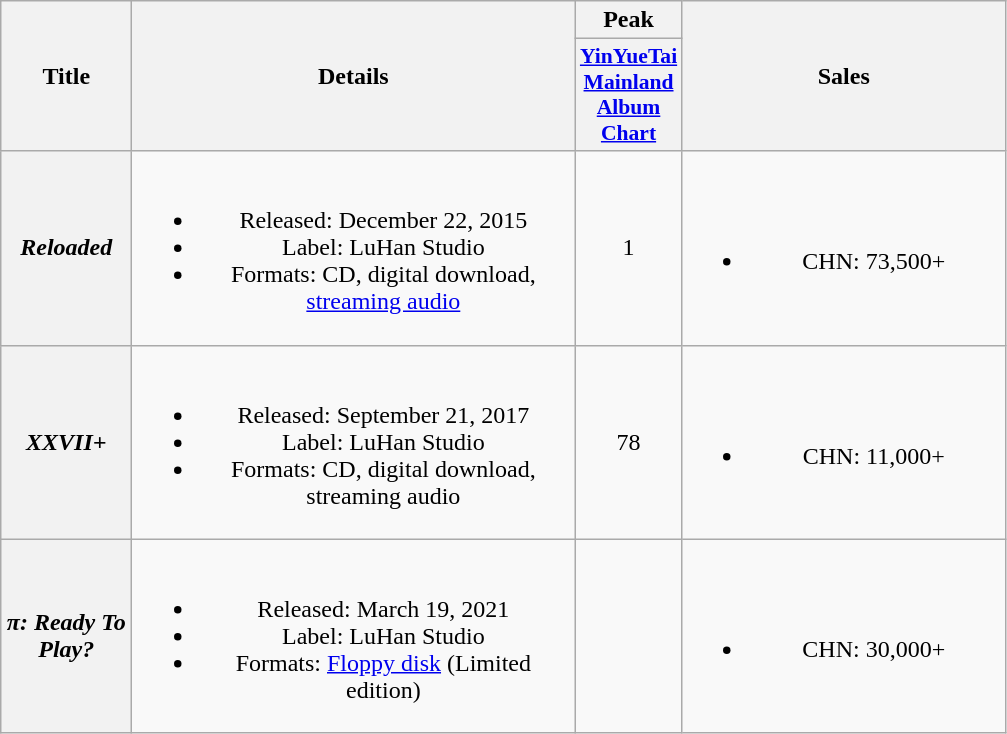<table class="wikitable plainrowheaders" style="text-align:center;">
<tr>
<th scope="col" rowspan="2" style="width:5em;">Title</th>
<th scope="col" rowspan="2" style="width:18em;">Details</th>
<th scope="col">Peak</th>
<th scope="col" rowspan="2" style="width:13em;">Sales</th>
</tr>
<tr>
<th scope="col" style="width:2.5em;font-size:90%;"><a href='#'>YinYueTai Mainland Album Chart</a><br></th>
</tr>
<tr>
<th scope="row"><em>Reloaded</em></th>
<td><br><ul><li>Released: December 22, 2015</li><li>Label: LuHan Studio</li><li>Formats: CD, digital download, <a href='#'>streaming audio</a></li></ul></td>
<td>1</td>
<td><br><ul><li>CHN: 73,500+</li></ul></td>
</tr>
<tr>
<th scope="row"><em>XXVII+</em></th>
<td><br><ul><li>Released: September 21, 2017</li><li>Label: LuHan Studio</li><li>Formats: CD, digital download, streaming audio</li></ul></td>
<td>78</td>
<td><br><ul><li>CHN: 11,000+</li></ul></td>
</tr>
<tr>
<th scope="row"><em>π: Ready To Play?</em></th>
<td><br><ul><li>Released: March 19, 2021</li><li>Label: LuHan Studio</li><li>Formats: <a href='#'>Floppy disk</a> (Limited edition)</li></ul></td>
<td></td>
<td><br><ul><li>CHN: 30,000+</li></ul></td>
</tr>
</table>
